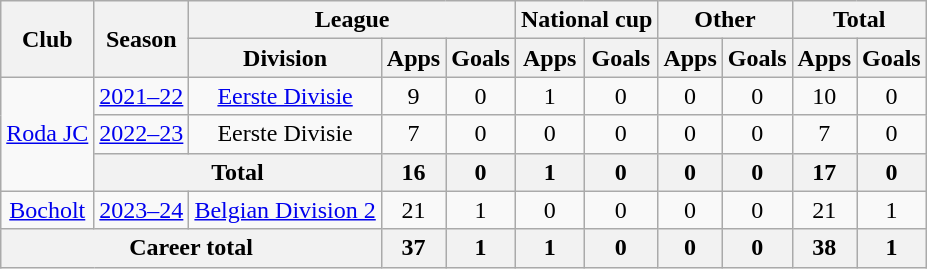<table class="wikitable" style="text-align:center">
<tr>
<th rowspan="2">Club</th>
<th rowspan="2">Season</th>
<th colspan="3">League</th>
<th colspan="2">National cup</th>
<th colspan="2">Other</th>
<th colspan="2">Total</th>
</tr>
<tr>
<th>Division</th>
<th>Apps</th>
<th>Goals</th>
<th>Apps</th>
<th>Goals</th>
<th>Apps</th>
<th>Goals</th>
<th>Apps</th>
<th>Goals</th>
</tr>
<tr>
<td rowspan="3"><a href='#'>Roda JC</a></td>
<td><a href='#'>2021–22</a></td>
<td><a href='#'>Eerste Divisie</a></td>
<td>9</td>
<td>0</td>
<td>1</td>
<td>0</td>
<td>0</td>
<td>0</td>
<td>10</td>
<td>0</td>
</tr>
<tr>
<td><a href='#'>2022–23</a></td>
<td>Eerste Divisie</td>
<td>7</td>
<td>0</td>
<td>0</td>
<td>0</td>
<td>0</td>
<td>0</td>
<td>7</td>
<td>0</td>
</tr>
<tr>
<th colspan="2">Total</th>
<th>16</th>
<th>0</th>
<th>1</th>
<th>0</th>
<th>0</th>
<th>0</th>
<th>17</th>
<th>0</th>
</tr>
<tr>
<td rowspan="1"><a href='#'>Bocholt</a></td>
<td><a href='#'>2023–24</a></td>
<td><a href='#'>Belgian Division 2</a></td>
<td>21</td>
<td>1</td>
<td>0</td>
<td>0</td>
<td>0</td>
<td>0</td>
<td>21</td>
<td>1</td>
</tr>
<tr>
<th colspan="3">Career total</th>
<th>37</th>
<th>1</th>
<th>1</th>
<th>0</th>
<th>0</th>
<th>0</th>
<th>38</th>
<th>1</th>
</tr>
</table>
